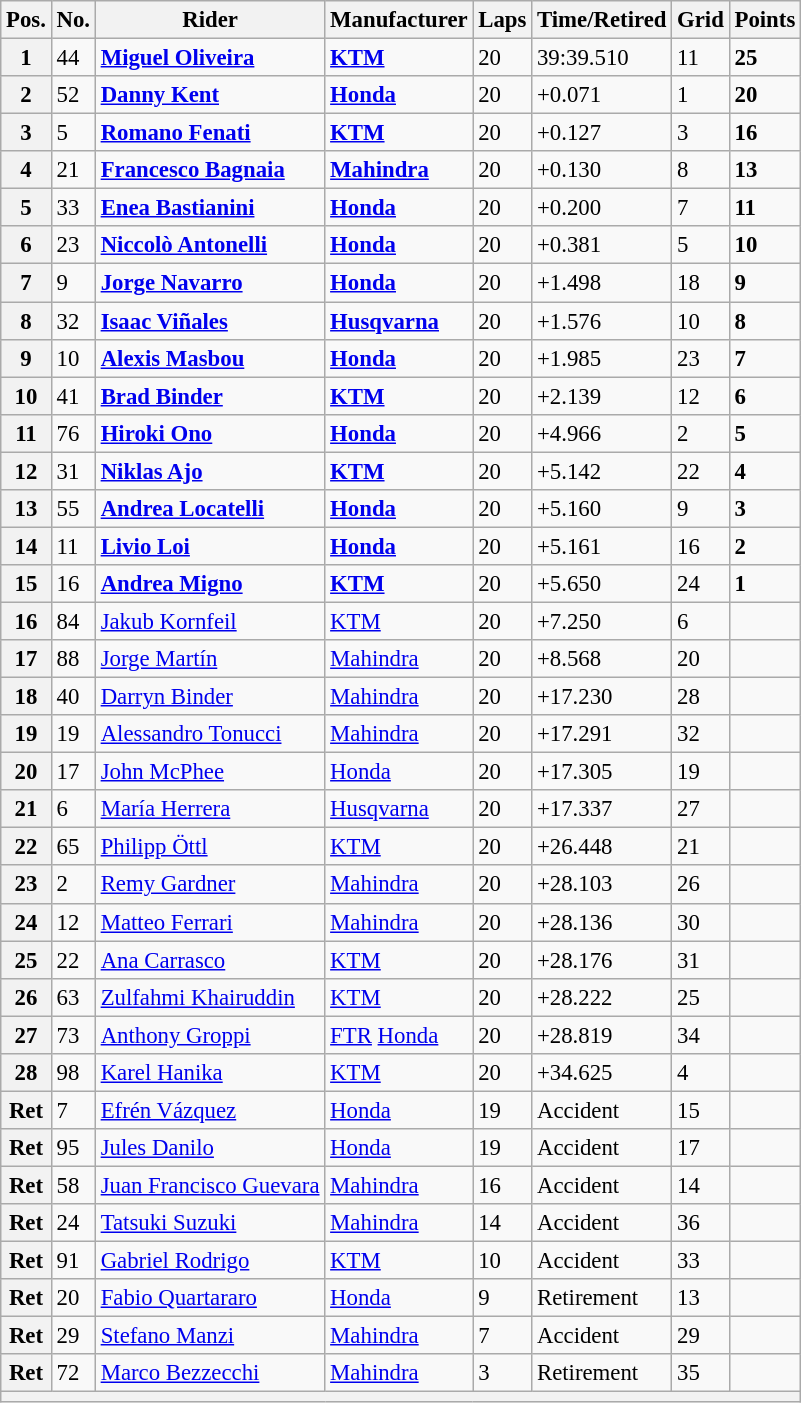<table class="wikitable" style="font-size: 95%;">
<tr>
<th>Pos.</th>
<th>No.</th>
<th>Rider</th>
<th>Manufacturer</th>
<th>Laps</th>
<th>Time/Retired</th>
<th>Grid</th>
<th>Points</th>
</tr>
<tr>
<th>1</th>
<td>44</td>
<td> <strong><a href='#'>Miguel Oliveira</a></strong></td>
<td><strong><a href='#'>KTM</a></strong></td>
<td>20</td>
<td>39:39.510</td>
<td>11</td>
<td><strong>25</strong></td>
</tr>
<tr>
<th>2</th>
<td>52</td>
<td> <strong><a href='#'>Danny Kent</a></strong></td>
<td><strong><a href='#'>Honda</a></strong></td>
<td>20</td>
<td>+0.071</td>
<td>1</td>
<td><strong>20</strong></td>
</tr>
<tr>
<th>3</th>
<td>5</td>
<td> <strong><a href='#'>Romano Fenati</a></strong></td>
<td><strong><a href='#'>KTM</a></strong></td>
<td>20</td>
<td>+0.127</td>
<td>3</td>
<td><strong>16</strong></td>
</tr>
<tr>
<th>4</th>
<td>21</td>
<td> <strong><a href='#'>Francesco Bagnaia</a></strong></td>
<td><strong><a href='#'>Mahindra</a></strong></td>
<td>20</td>
<td>+0.130</td>
<td>8</td>
<td><strong>13</strong></td>
</tr>
<tr>
<th>5</th>
<td>33</td>
<td> <strong><a href='#'>Enea Bastianini</a></strong></td>
<td><strong><a href='#'>Honda</a></strong></td>
<td>20</td>
<td>+0.200</td>
<td>7</td>
<td><strong>11</strong></td>
</tr>
<tr>
<th>6</th>
<td>23</td>
<td> <strong><a href='#'>Niccolò Antonelli</a></strong></td>
<td><strong><a href='#'>Honda</a></strong></td>
<td>20</td>
<td>+0.381</td>
<td>5</td>
<td><strong>10</strong></td>
</tr>
<tr>
<th>7</th>
<td>9</td>
<td> <strong><a href='#'>Jorge Navarro</a></strong></td>
<td><strong><a href='#'>Honda</a></strong></td>
<td>20</td>
<td>+1.498</td>
<td>18</td>
<td><strong>9</strong></td>
</tr>
<tr>
<th>8</th>
<td>32</td>
<td> <strong><a href='#'>Isaac Viñales</a></strong></td>
<td><strong><a href='#'>Husqvarna</a></strong></td>
<td>20</td>
<td>+1.576</td>
<td>10</td>
<td><strong>8</strong></td>
</tr>
<tr>
<th>9</th>
<td>10</td>
<td> <strong><a href='#'>Alexis Masbou</a></strong></td>
<td><strong><a href='#'>Honda</a></strong></td>
<td>20</td>
<td>+1.985</td>
<td>23</td>
<td><strong>7</strong></td>
</tr>
<tr>
<th>10</th>
<td>41</td>
<td> <strong><a href='#'>Brad Binder</a></strong></td>
<td><strong><a href='#'>KTM</a></strong></td>
<td>20</td>
<td>+2.139</td>
<td>12</td>
<td><strong>6</strong></td>
</tr>
<tr>
<th>11</th>
<td>76</td>
<td> <strong><a href='#'>Hiroki Ono</a></strong></td>
<td><strong><a href='#'>Honda</a></strong></td>
<td>20</td>
<td>+4.966</td>
<td>2</td>
<td><strong>5</strong></td>
</tr>
<tr>
<th>12</th>
<td>31</td>
<td> <strong><a href='#'>Niklas Ajo</a></strong></td>
<td><strong><a href='#'>KTM</a></strong></td>
<td>20</td>
<td>+5.142</td>
<td>22</td>
<td><strong>4</strong></td>
</tr>
<tr>
<th>13</th>
<td>55</td>
<td> <strong><a href='#'>Andrea Locatelli</a></strong></td>
<td><strong><a href='#'>Honda</a></strong></td>
<td>20</td>
<td>+5.160</td>
<td>9</td>
<td><strong>3</strong></td>
</tr>
<tr>
<th>14</th>
<td>11</td>
<td> <strong><a href='#'>Livio Loi</a></strong></td>
<td><strong><a href='#'>Honda</a></strong></td>
<td>20</td>
<td>+5.161</td>
<td>16</td>
<td><strong>2</strong></td>
</tr>
<tr>
<th>15</th>
<td>16</td>
<td> <strong><a href='#'>Andrea Migno</a></strong></td>
<td><strong><a href='#'>KTM</a></strong></td>
<td>20</td>
<td>+5.650</td>
<td>24</td>
<td><strong>1</strong></td>
</tr>
<tr>
<th>16</th>
<td>84</td>
<td> <a href='#'>Jakub Kornfeil</a></td>
<td><a href='#'>KTM</a></td>
<td>20</td>
<td>+7.250</td>
<td>6</td>
<td></td>
</tr>
<tr>
<th>17</th>
<td>88</td>
<td> <a href='#'>Jorge Martín</a></td>
<td><a href='#'>Mahindra</a></td>
<td>20</td>
<td>+8.568</td>
<td>20</td>
<td></td>
</tr>
<tr>
<th>18</th>
<td>40</td>
<td> <a href='#'>Darryn Binder</a></td>
<td><a href='#'>Mahindra</a></td>
<td>20</td>
<td>+17.230</td>
<td>28</td>
<td></td>
</tr>
<tr>
<th>19</th>
<td>19</td>
<td> <a href='#'>Alessandro Tonucci</a></td>
<td><a href='#'>Mahindra</a></td>
<td>20</td>
<td>+17.291</td>
<td>32</td>
<td></td>
</tr>
<tr>
<th>20</th>
<td>17</td>
<td> <a href='#'>John McPhee</a></td>
<td><a href='#'>Honda</a></td>
<td>20</td>
<td>+17.305</td>
<td>19</td>
<td></td>
</tr>
<tr>
<th>21</th>
<td>6</td>
<td> <a href='#'>María Herrera</a></td>
<td><a href='#'>Husqvarna</a></td>
<td>20</td>
<td>+17.337</td>
<td>27</td>
<td></td>
</tr>
<tr>
<th>22</th>
<td>65</td>
<td> <a href='#'>Philipp Öttl</a></td>
<td><a href='#'>KTM</a></td>
<td>20</td>
<td>+26.448</td>
<td>21</td>
<td></td>
</tr>
<tr>
<th>23</th>
<td>2</td>
<td> <a href='#'>Remy Gardner</a></td>
<td><a href='#'>Mahindra</a></td>
<td>20</td>
<td>+28.103</td>
<td>26</td>
<td></td>
</tr>
<tr>
<th>24</th>
<td>12</td>
<td> <a href='#'>Matteo Ferrari</a></td>
<td><a href='#'>Mahindra</a></td>
<td>20</td>
<td>+28.136</td>
<td>30</td>
<td></td>
</tr>
<tr>
<th>25</th>
<td>22</td>
<td> <a href='#'>Ana Carrasco</a></td>
<td><a href='#'>KTM</a></td>
<td>20</td>
<td>+28.176</td>
<td>31</td>
<td></td>
</tr>
<tr>
<th>26</th>
<td>63</td>
<td> <a href='#'>Zulfahmi Khairuddin</a></td>
<td><a href='#'>KTM</a></td>
<td>20</td>
<td>+28.222</td>
<td>25</td>
<td></td>
</tr>
<tr>
<th>27</th>
<td>73</td>
<td> <a href='#'>Anthony Groppi</a></td>
<td><a href='#'>FTR</a> <a href='#'>Honda</a></td>
<td>20</td>
<td>+28.819</td>
<td>34</td>
<td></td>
</tr>
<tr>
<th>28</th>
<td>98</td>
<td> <a href='#'>Karel Hanika</a></td>
<td><a href='#'>KTM</a></td>
<td>20</td>
<td>+34.625</td>
<td>4</td>
<td></td>
</tr>
<tr>
<th>Ret</th>
<td>7</td>
<td> <a href='#'>Efrén Vázquez</a></td>
<td><a href='#'>Honda</a></td>
<td>19</td>
<td>Accident</td>
<td>15</td>
<td></td>
</tr>
<tr>
<th>Ret</th>
<td>95</td>
<td> <a href='#'>Jules Danilo</a></td>
<td><a href='#'>Honda</a></td>
<td>19</td>
<td>Accident</td>
<td>17</td>
<td></td>
</tr>
<tr>
<th>Ret</th>
<td>58</td>
<td> <a href='#'>Juan Francisco Guevara</a></td>
<td><a href='#'>Mahindra</a></td>
<td>16</td>
<td>Accident</td>
<td>14</td>
<td></td>
</tr>
<tr>
<th>Ret</th>
<td>24</td>
<td> <a href='#'>Tatsuki Suzuki</a></td>
<td><a href='#'>Mahindra</a></td>
<td>14</td>
<td>Accident</td>
<td>36</td>
<td></td>
</tr>
<tr>
<th>Ret</th>
<td>91</td>
<td> <a href='#'>Gabriel Rodrigo</a></td>
<td><a href='#'>KTM</a></td>
<td>10</td>
<td>Accident</td>
<td>33</td>
<td></td>
</tr>
<tr>
<th>Ret</th>
<td>20</td>
<td> <a href='#'>Fabio Quartararo</a></td>
<td><a href='#'>Honda</a></td>
<td>9</td>
<td>Retirement</td>
<td>13</td>
<td></td>
</tr>
<tr>
<th>Ret</th>
<td>29</td>
<td> <a href='#'>Stefano Manzi</a></td>
<td><a href='#'>Mahindra</a></td>
<td>7</td>
<td>Accident</td>
<td>29</td>
<td></td>
</tr>
<tr>
<th>Ret</th>
<td>72</td>
<td> <a href='#'>Marco Bezzecchi</a></td>
<td><a href='#'>Mahindra</a></td>
<td>3</td>
<td>Retirement</td>
<td>35</td>
<td></td>
</tr>
<tr>
<th colspan=8></th>
</tr>
</table>
